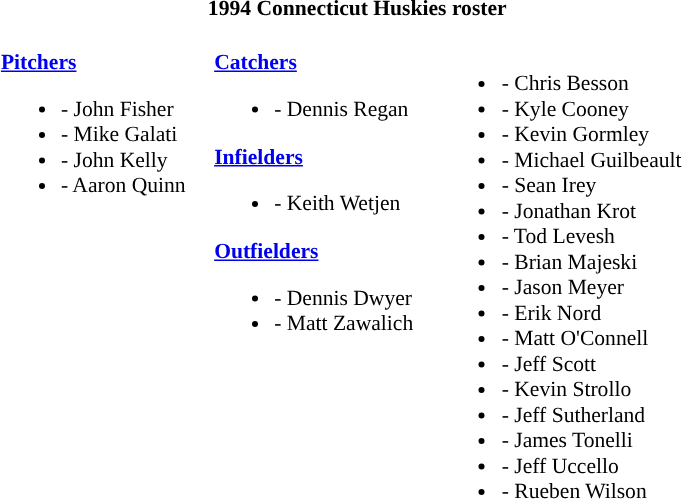<table class="toccolours" style="border-collapse:collapse; font-size:90%;">
<tr>
<th colspan=9>1994 Connecticut Huskies roster</th>
</tr>
<tr>
</tr>
<tr>
<td width="03"> </td>
<td valign="top"><br><strong><a href='#'>Pitchers</a></strong><ul><li>- John Fisher</li><li>- Mike Galati</li><li>- John Kelly</li><li>- Aaron Quinn</li></ul></td>
<td width="15"> </td>
<td valign="top"><br><strong><a href='#'>Catchers</a></strong><ul><li>- Dennis Regan</li></ul><strong><a href='#'>Infielders</a></strong><ul><li>- Keith Wetjen</li></ul><strong><a href='#'>Outfielders</a></strong><ul><li>- Dennis Dwyer</li><li>- Matt Zawalich</li></ul></td>
<td width="15"> </td>
<td valign="top"><br><ul><li>- Chris Besson</li><li>- Kyle Cooney</li><li>- Kevin Gormley</li><li>- Michael Guilbeault</li><li>- Sean Irey</li><li>- Jonathan Krot</li><li>- Tod Levesh</li><li>- Brian Majeski</li><li>- Jason Meyer</li><li>- Erik Nord</li><li>- Matt O'Connell</li><li>- Jeff Scott</li><li>- Kevin Strollo</li><li>- Jeff Sutherland</li><li>- James Tonelli</li><li>- Jeff Uccello</li><li>- Rueben Wilson</li></ul></td>
<td width="25"> </td>
</tr>
</table>
